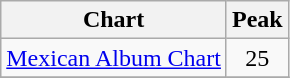<table class="wikitable">
<tr>
<th align="left">Chart</th>
<th align="center">Peak</th>
</tr>
<tr>
<td align="left"><a href='#'>Mexican Album Chart</a></td>
<td align="center">25</td>
</tr>
<tr>
</tr>
</table>
